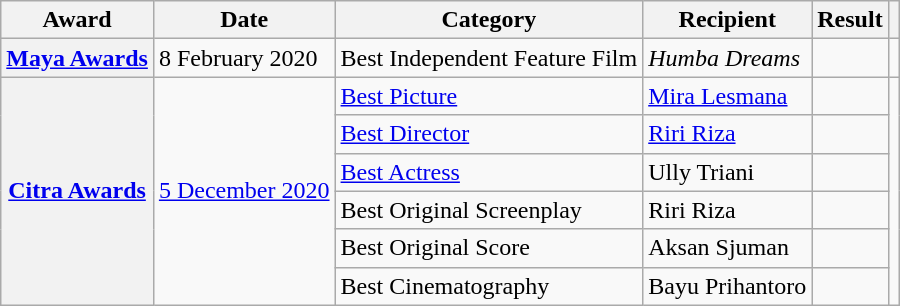<table class="wikitable sortable plainrowheaders">
<tr>
<th>Award</th>
<th>Date</th>
<th>Category</th>
<th>Recipient</th>
<th>Result</th>
<th></th>
</tr>
<tr>
<th scope="row"><a href='#'>Maya Awards</a></th>
<td>8 February 2020</td>
<td>Best Independent Feature Film</td>
<td><em>Humba Dreams</em></td>
<td></td>
<td align="center"></td>
</tr>
<tr>
<th rowspan="6" scope="row"><a href='#'>Citra Awards</a></th>
<td rowspan="6"><a href='#'>5 December 2020</a></td>
<td><a href='#'>Best Picture</a></td>
<td><a href='#'>Mira Lesmana</a></td>
<td></td>
<td align="center" rowspan="6"></td>
</tr>
<tr>
<td><a href='#'>Best Director</a></td>
<td><a href='#'>Riri Riza</a></td>
<td></td>
</tr>
<tr>
<td><a href='#'>Best Actress</a></td>
<td>Ully Triani</td>
<td></td>
</tr>
<tr>
<td>Best Original Screenplay</td>
<td>Riri Riza</td>
<td></td>
</tr>
<tr>
<td>Best Original Score</td>
<td>Aksan Sjuman</td>
<td></td>
</tr>
<tr>
<td>Best Cinematography</td>
<td>Bayu Prihantoro</td>
<td></td>
</tr>
</table>
